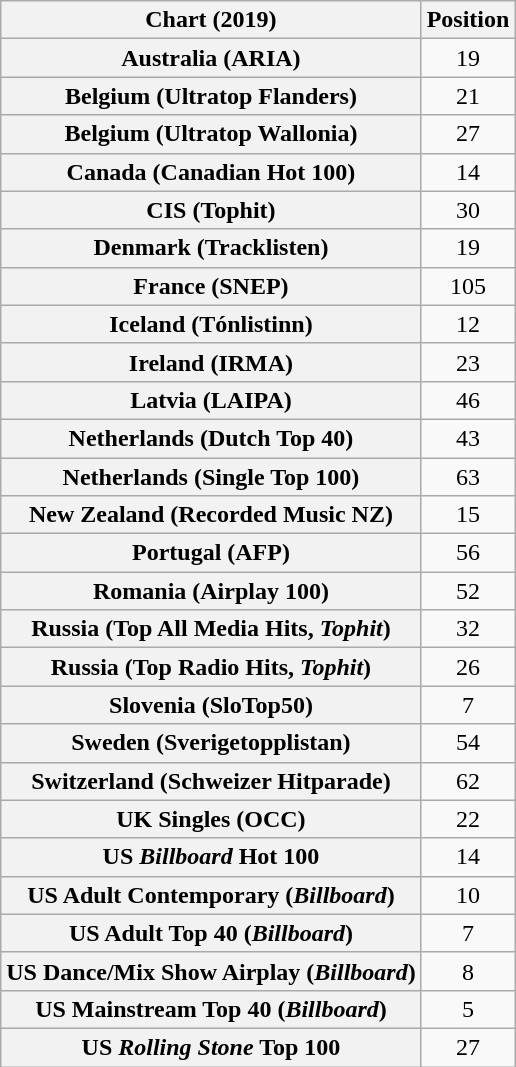<table class="wikitable sortable plainrowheaders" style="text-align:center">
<tr>
<th scope="col">Chart (2019)</th>
<th scope="col">Position</th>
</tr>
<tr>
<th scope="row">Australia (ARIA)</th>
<td>19</td>
</tr>
<tr>
<th scope="row">Belgium (Ultratop Flanders)</th>
<td>21</td>
</tr>
<tr>
<th scope="row">Belgium (Ultratop Wallonia)</th>
<td>27</td>
</tr>
<tr>
<th scope="row">Canada (Canadian Hot 100)</th>
<td>14</td>
</tr>
<tr>
<th scope="row">CIS (Tophit)</th>
<td>30</td>
</tr>
<tr>
<th scope="row">Denmark (Tracklisten)</th>
<td>19</td>
</tr>
<tr>
<th scope="row">France (SNEP)</th>
<td>105</td>
</tr>
<tr>
<th scope="row">Iceland (Tónlistinn)</th>
<td>12</td>
</tr>
<tr>
<th scope="row">Ireland (IRMA)</th>
<td>23</td>
</tr>
<tr>
<th scope="row">Latvia (LAIPA)</th>
<td>46</td>
</tr>
<tr>
<th scope="row">Netherlands (Dutch Top 40)</th>
<td>43</td>
</tr>
<tr>
<th scope="row">Netherlands (Single Top 100)</th>
<td>63</td>
</tr>
<tr>
<th scope="row">New Zealand (Recorded Music NZ)</th>
<td>15</td>
</tr>
<tr>
<th scope="row">Portugal (AFP)</th>
<td>56</td>
</tr>
<tr>
<th scope="row">Romania (Airplay 100)</th>
<td>52</td>
</tr>
<tr>
<th scope="row">Russia (Top All Media Hits, <em>Tophit</em>)</th>
<td align=center>32</td>
</tr>
<tr>
<th scope="row">Russia (Top Radio Hits, <em>Tophit</em>)</th>
<td align=center>26</td>
</tr>
<tr>
<th scope="row">Slovenia (SloTop50)</th>
<td>7</td>
</tr>
<tr>
<th scope="row">Sweden (Sverigetopplistan)</th>
<td>54</td>
</tr>
<tr>
<th scope="row">Switzerland (Schweizer Hitparade)</th>
<td>62</td>
</tr>
<tr>
<th scope="row">UK Singles (OCC)</th>
<td>22</td>
</tr>
<tr>
<th scope="row">US <em>Billboard</em> Hot 100</th>
<td>14</td>
</tr>
<tr>
<th scope="row">US Adult Contemporary (<em>Billboard</em>)</th>
<td>10</td>
</tr>
<tr>
<th scope="row">US Adult Top 40 (<em>Billboard</em>)</th>
<td>7</td>
</tr>
<tr>
<th scope="row">US Dance/Mix Show Airplay (<em>Billboard</em>)</th>
<td>8</td>
</tr>
<tr>
<th scope="row">US Mainstream Top 40 (<em>Billboard</em>)</th>
<td>5</td>
</tr>
<tr>
<th scope="row">US <em>Rolling Stone</em> Top 100</th>
<td>27</td>
</tr>
</table>
